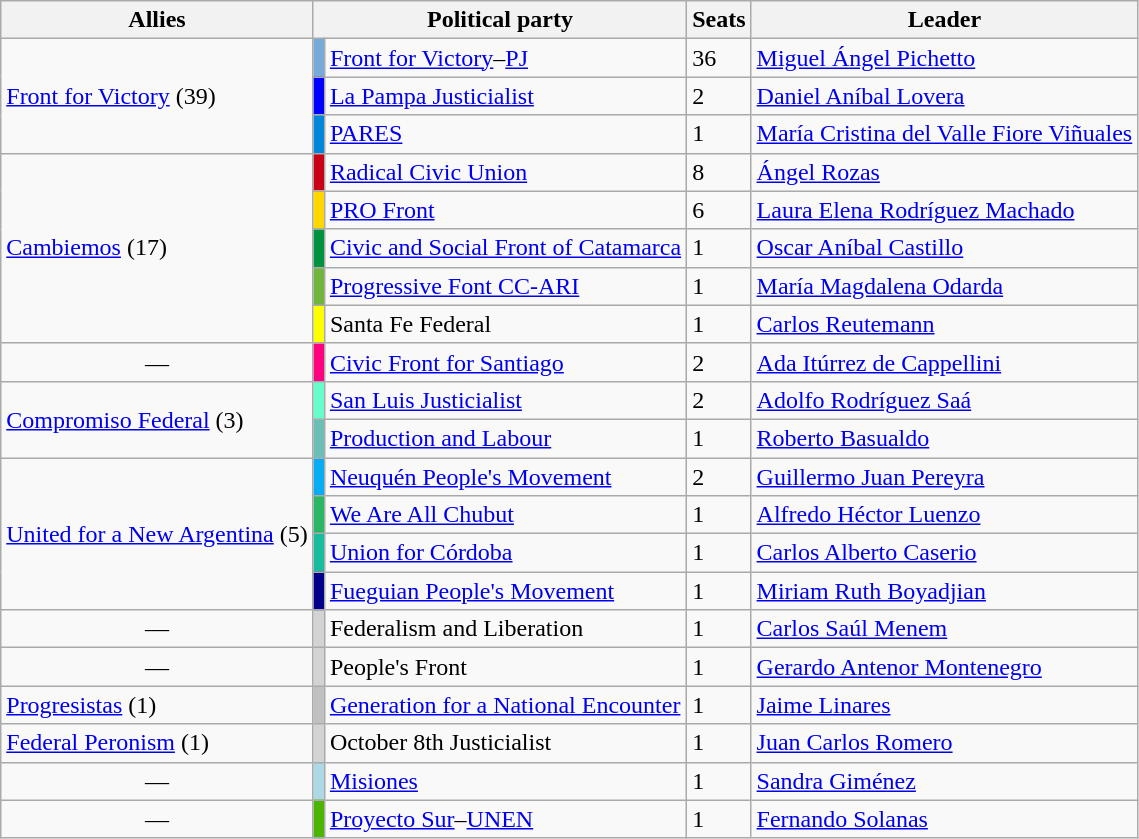<table class="wikitable">
<tr>
<th>Allies</th>
<th colspan=2>Political party</th>
<th>Seats</th>
<th>Leader</th>
</tr>
<tr>
<td rowspan=3><a href='#'>Front for Victory</a> (39)</td>
<td bgcolor=#75AADB></td>
<td><a href='#'>Front for Victory</a>–<a href='#'>PJ</a></td>
<td>36</td>
<td><a href='#'>Miguel Ángel Pichetto</a></td>
</tr>
<tr>
<td bgcolor=blue></td>
<td><a href='#'>La Pampa Justicialist</a></td>
<td>2</td>
<td><a href='#'>Daniel Aníbal Lovera</a></td>
</tr>
<tr>
<td bgcolor=#0087DC></td>
<td><a href='#'>PARES</a></td>
<td>1</td>
<td><a href='#'>María Cristina del Valle Fiore Viñuales</a></td>
</tr>
<tr>
<td rowspan=5><a href='#'>Cambiemos</a> (17)</td>
<td bgcolor=#C90016></td>
<td><a href='#'>Radical Civic Union</a></td>
<td>8</td>
<td><a href='#'>Ángel Rozas</a></td>
</tr>
<tr>
<td bgcolor=#FFD700></td>
<td><a href='#'>PRO Front</a></td>
<td>6</td>
<td><a href='#'>Laura Elena Rodríguez Machado</a></td>
</tr>
<tr>
<td bgcolor=#009241></td>
<td><a href='#'>Civic and Social Front of Catamarca</a></td>
<td>1</td>
<td><a href='#'>Oscar Aníbal Castillo</a></td>
</tr>
<tr>
<td bgcolor=#6fb53e></td>
<td><a href='#'>Progressive Font CC-ARI</a></td>
<td>1</td>
<td><a href='#'>María Magdalena Odarda</a></td>
</tr>
<tr>
<td bgcolor=yellow></td>
<td>Santa Fe Federal</td>
<td>1</td>
<td><a href='#'>Carlos Reutemann</a></td>
</tr>
<tr>
<td align=center>—</td>
<td bgcolor=#FF0080></td>
<td><a href='#'>Civic Front for Santiago</a></td>
<td>2</td>
<td><a href='#'>Ada Itúrrez de Cappellini</a></td>
</tr>
<tr>
<td rowspan=2><a href='#'>Compromiso Federal</a> (3)</td>
<td bgcolor=#66FFCC></td>
<td><a href='#'>San Luis Justicialist</a></td>
<td>2</td>
<td><a href='#'>Adolfo Rodríguez Saá</a></td>
</tr>
<tr>
<td bgcolor=#6bbeb6></td>
<td><a href='#'>Production and Labour</a></td>
<td>1</td>
<td><a href='#'>Roberto Basualdo</a></td>
</tr>
<tr>
<td rowspan=4><a href='#'>United for a New Argentina</a> (5)</td>
<td bgcolor=#06ADF2></td>
<td><a href='#'>Neuquén People's Movement</a></td>
<td>2</td>
<td><a href='#'>Guillermo Juan Pereyra</a></td>
</tr>
<tr>
<td bgcolor=#2ab665></td>
<td><a href='#'>We Are All Chubut</a></td>
<td>1</td>
<td><a href='#'>Alfredo Héctor Luenzo</a></td>
</tr>
<tr>
<td bgcolor=#19BC9D></td>
<td><a href='#'>Union for Córdoba</a></td>
<td>1</td>
<td><a href='#'>Carlos Alberto Caserio</a></td>
</tr>
<tr>
<td bgcolor=#00008B></td>
<td><a href='#'>Fueguian People's Movement</a></td>
<td>1</td>
<td><a href='#'>Miriam Ruth Boyadjian</a></td>
</tr>
<tr>
<td align=center>—</td>
<td bgcolor=lightgray></td>
<td>Federalism and Liberation</td>
<td>1</td>
<td><a href='#'>Carlos Saúl Menem</a></td>
</tr>
<tr>
<td align=center>—</td>
<td bgcolor=lightgray></td>
<td>People's Front</td>
<td>1</td>
<td><a href='#'>Gerardo Antenor Montenegro</a></td>
</tr>
<tr>
<td><a href='#'>Progresistas</a> (1)</td>
<td bgcolor=#C0C0C0></td>
<td><a href='#'>Generation for a National Encounter</a></td>
<td>1</td>
<td><a href='#'>Jaime Linares</a></td>
</tr>
<tr>
<td><a href='#'>Federal Peronism</a> (1)</td>
<td bgcolor=lightgray></td>
<td>October 8th Justicialist</td>
<td>1</td>
<td><a href='#'>Juan Carlos Romero</a></td>
</tr>
<tr>
<td align=center>—</td>
<td bgcolor=#ADD8E6></td>
<td><a href='#'>Misiones</a></td>
<td>1</td>
<td><a href='#'>Sandra Giménez</a></td>
</tr>
<tr>
<td align=center>—</td>
<td bgcolor=#4cb500></td>
<td><a href='#'>Proyecto Sur</a>–<a href='#'>UNEN</a></td>
<td>1</td>
<td><a href='#'>Fernando Solanas</a></td>
</tr>
</table>
